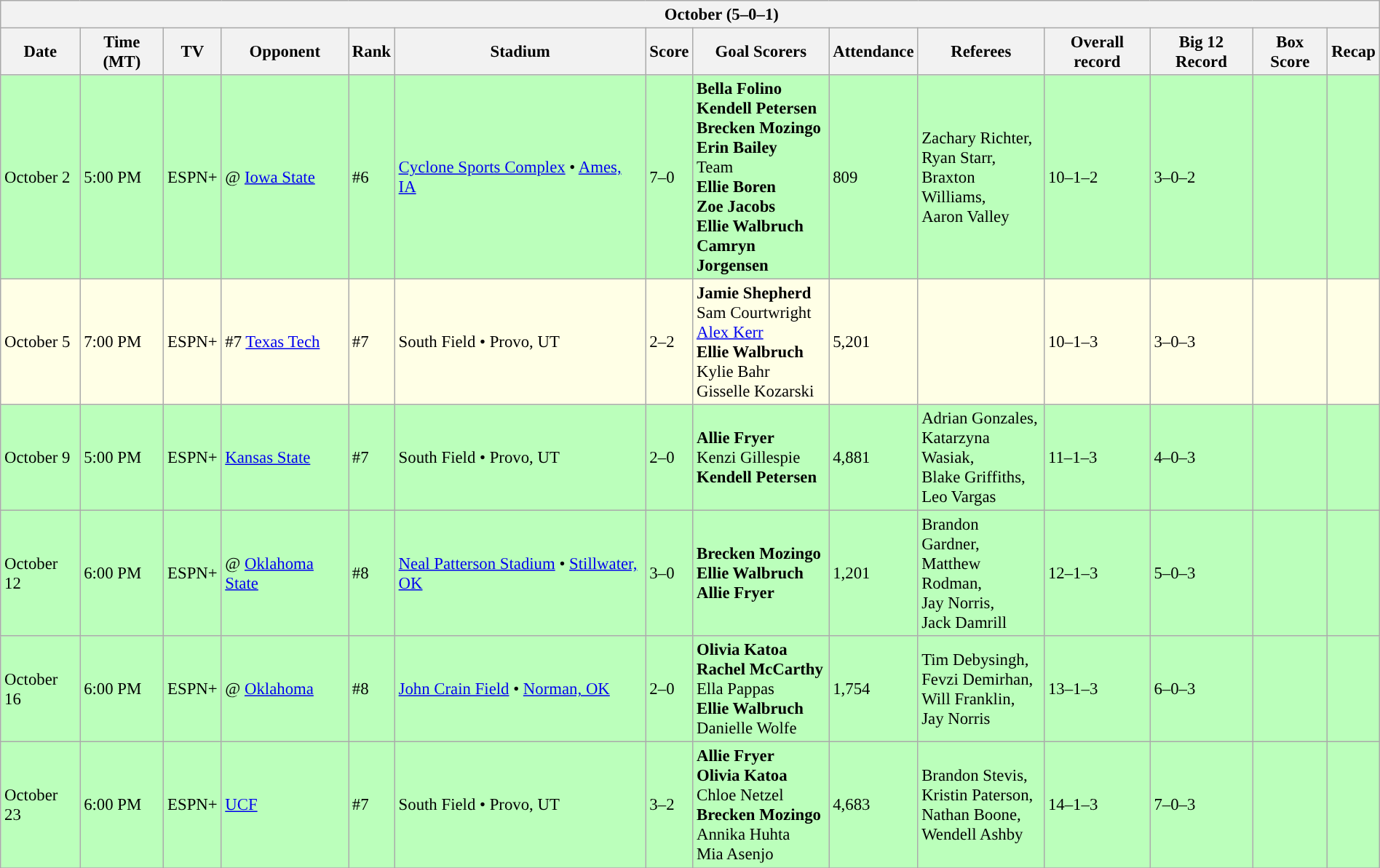<table class="wikitable collapsible collapsed" style="margin:auto; font-size:95%; width:100%">
<tr>
<th colspan=14 style="padding-left:4em;">October (5–0–1)</th>
</tr>
<tr>
<th>Date</th>
<th>Time (MT)</th>
<th>TV</th>
<th>Opponent</th>
<th>Rank</th>
<th>Stadium</th>
<th>Score</th>
<th>Goal Scorers</th>
<th>Attendance</th>
<th>Referees</th>
<th>Overall record</th>
<th>Big 12 Record</th>
<th>Box Score</th>
<th>Recap</th>
</tr>
<tr bgcolor=bbffbb>
<td>October 2</td>
<td>5:00 PM</td>
<td>ESPN+</td>
<td>@ <a href='#'>Iowa State</a></td>
<td>#6</td>
<td><a href='#'>Cyclone Sports Complex</a> • <a href='#'>Ames, IA</a></td>
<td>7–0</td>
<td><strong>Bella Folino</strong>  <br> <strong>Kendell Petersen</strong>  <br> <strong>Brecken Mozingo</strong>  <br> <strong>Erin Bailey</strong>  <br>  Team <br> <strong>Ellie Boren</strong>  <br> <strong>Zoe Jacobs</strong>  <br> <strong>Ellie Walbruch</strong>  <br> <strong>Camryn Jorgensen</strong> </td>
<td>809</td>
<td>Zachary Richter, <br> Ryan Starr, <br> Braxton Williams, <br> Aaron Valley</td>
<td>10–1–2</td>
<td>3–0–2</td>
<td></td>
<td></td>
</tr>
<tr bgcolor=ffffe6>
<td>October 5</td>
<td>7:00 PM</td>
<td>ESPN+</td>
<td>#7 <a href='#'>Texas Tech</a></td>
<td>#7</td>
<td>South Field • Provo, UT</td>
<td>2–2</td>
<td><strong>Jamie Shepherd</strong>  <br>  Sam Courtwright <br>  <a href='#'>Alex Kerr</a> <br> <strong>Ellie Walbruch</strong>  <br>  Kylie Bahr <br>  Gisselle Kozarski</td>
<td>5,201</td>
<td></td>
<td>10–1–3</td>
<td>3–0–3</td>
<td></td>
<td></td>
</tr>
<tr bgcolor=bbffbb>
<td>October 9</td>
<td>5:00 PM</td>
<td>ESPN+</td>
<td><a href='#'>Kansas State</a></td>
<td>#7</td>
<td>South Field • Provo, UT</td>
<td>2–0</td>
<td><strong>Allie Fryer</strong>  <br>  Kenzi Gillespie <br> <strong>Kendell Petersen</strong> </td>
<td>4,881</td>
<td>Adrian Gonzales, <br> Katarzyna Wasiak, <br> Blake Griffiths, <br> Leo Vargas</td>
<td>11–1–3</td>
<td>4–0–3</td>
<td></td>
<td></td>
</tr>
<tr bgcolor=bbffbb>
<td>October 12</td>
<td>6:00 PM</td>
<td>ESPN+</td>
<td>@ <a href='#'>Oklahoma State</a></td>
<td>#8</td>
<td><a href='#'>Neal Patterson Stadium</a> • <a href='#'>Stillwater, OK</a></td>
<td>3–0</td>
<td><strong>Brecken Mozingo</strong>  <br> <strong>Ellie Walbruch</strong>  <br> <strong>Allie Fryer</strong> </td>
<td>1,201</td>
<td>Brandon Gardner, <br> Matthew Rodman, <br> Jay Norris, <br> Jack Damrill</td>
<td>12–1–3</td>
<td>5–0–3</td>
<td></td>
<td></td>
</tr>
<tr bgcolor=bbffbb>
<td>October 16</td>
<td>6:00 PM</td>
<td>ESPN+</td>
<td>@ <a href='#'>Oklahoma</a></td>
<td>#8</td>
<td><a href='#'>John Crain Field</a> • <a href='#'>Norman, OK</a></td>
<td>2–0</td>
<td><strong>Olivia Katoa</strong>  <br> <strong>Rachel McCarthy</strong>  <br>  Ella Pappas <br> <strong>Ellie Walbruch</strong>  <br>  Danielle Wolfe</td>
<td>1,754</td>
<td>Tim Debysingh, <br> Fevzi Demirhan, <br> Will Franklin, <br> Jay Norris</td>
<td>13–1–3</td>
<td>6–0–3</td>
<td></td>
<td></td>
</tr>
<tr bgcolor=bbffbb>
<td>October 23</td>
<td>6:00 PM</td>
<td>ESPN+</td>
<td><a href='#'>UCF</a></td>
<td>#7</td>
<td>South Field • Provo, UT</td>
<td>3–2</td>
<td><strong>Allie Fryer</strong>  <br> <strong>Olivia Katoa</strong>  <br>  Chloe Netzel <br> <strong>Brecken Mozingo</strong>  <br>  Annika Huhta <br>  Mia Asenjo</td>
<td>4,683</td>
<td>Brandon Stevis, <br> Kristin Paterson, <br> Nathan Boone, <br> Wendell Ashby</td>
<td>14–1–3</td>
<td>7–0–3</td>
<td></td>
<td></td>
</tr>
<tr>
</tr>
</table>
